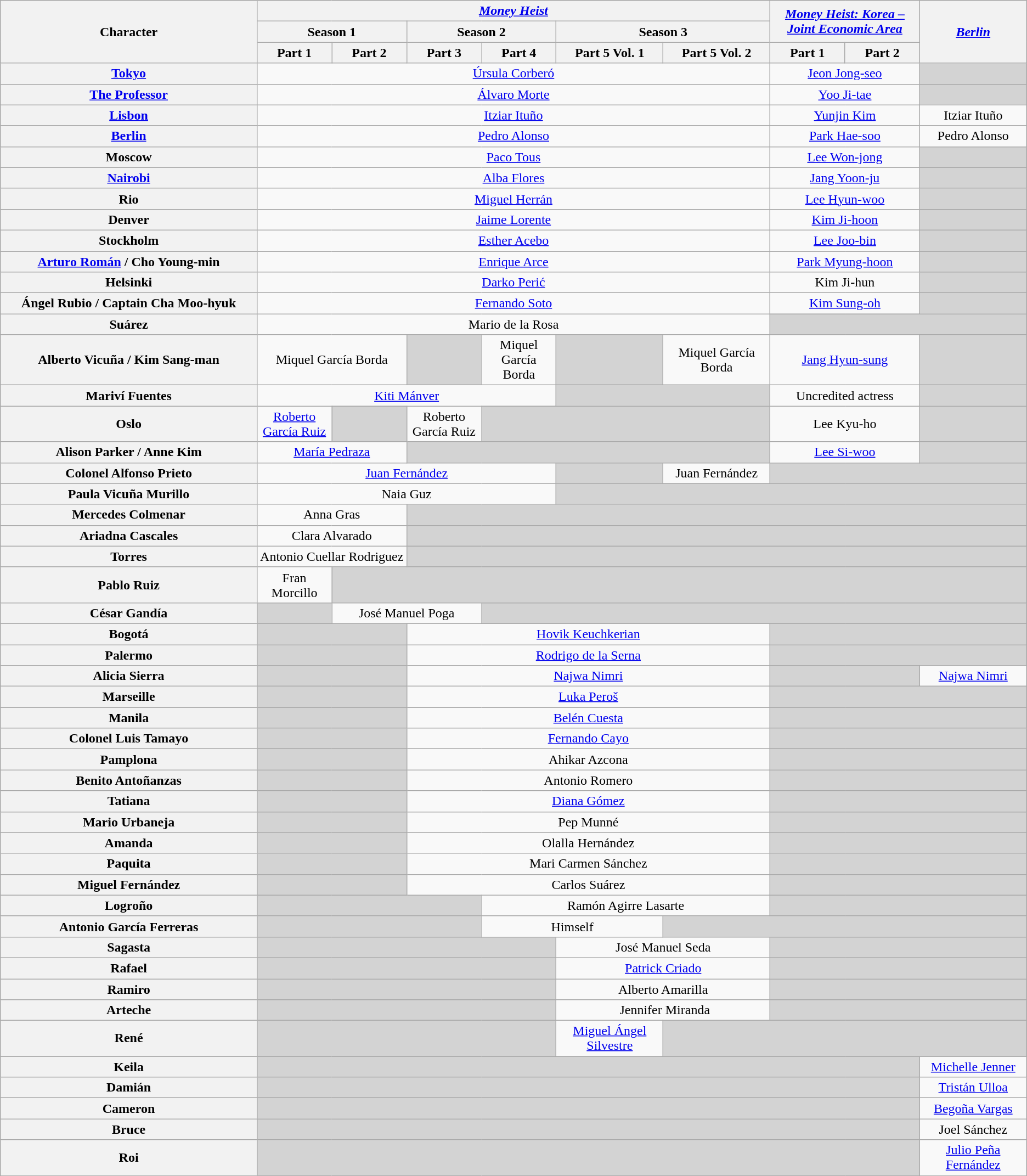<table class="wikitable plainrowheaders" style="text-align:center;">
<tr>
<th scope="col" rowspan="3" style="width:24%;">Character</th>
<th scope="col" colspan="6"><em><a href='#'>Money Heist</a></em></th>
<th scope="col" rowspan="2" colspan="2" style="width:28%;"><em><a href='#'>Money Heist: Korea – Joint Economic Area</a></em></th>
<th scope="col" rowspan="3" style="width:10%;"><em><a href='#'>Berlin</a></em></th>
</tr>
<tr>
<th scope="col" colspan="2">Season 1</th>
<th scope="col" colspan="2">Season 2</th>
<th scope="col" colspan="2">Season 3</th>
</tr>
<tr>
<th scope="col" style="width:7%;">Part 1</th>
<th scope="col" style="width:7%;">Part 2</th>
<th scope="col" style="width:7%;">Part 3</th>
<th scope="col" style="width:7%;">Part 4</th>
<th scope="col" style="width:10%;">Part 5 Vol. 1</th>
<th scope="col" style="width:10%;">Part 5 Vol. 2</th>
<th scope="col" style="width:7%;">Part 1</th>
<th scope="col" style="width:7%;">Part 2</th>
</tr>
<tr>
<th><a href='#'>Tokyo<br></a></th>
<td colspan="6"><a href='#'>Úrsula Corberó</a></td>
<td colspan="2"><a href='#'>Jeon Jong-seo</a></td>
<td style="background:lightgrey;"></td>
</tr>
<tr>
<th><a href='#'>The Professor<br></a></th>
<td colspan="6"><a href='#'>Álvaro Morte</a></td>
<td colspan="2"><a href='#'>Yoo Ji-tae</a></td>
<td style="background:lightgrey;"></td>
</tr>
<tr>
<th><a href='#'>Lisbon<br></a></th>
<td colspan="6"><a href='#'>Itziar Ituño</a></td>
<td colspan="2"><a href='#'>Yunjin Kim</a></td>
<td>Itziar Ituño</td>
</tr>
<tr>
<th><a href='#'>Berlin<br></a></th>
<td colspan="6"><a href='#'>Pedro Alonso</a></td>
<td colspan="2"><a href='#'>Park Hae-soo</a></td>
<td>Pedro Alonso</td>
</tr>
<tr>
<th>Moscow<br></th>
<td colspan="6"><a href='#'>Paco Tous</a></td>
<td colspan="2"><a href='#'>Lee Won-jong</a></td>
<td style="background:lightgrey;"></td>
</tr>
<tr>
<th><a href='#'>Nairobi<br></a></th>
<td colspan="6"><a href='#'>Alba Flores</a></td>
<td colspan="2"><a href='#'>Jang Yoon-ju</a></td>
<td style="background:lightgrey;"></td>
</tr>
<tr>
<th>Rio<br></th>
<td colspan="6"><a href='#'>Miguel Herrán</a></td>
<td colspan="2"><a href='#'>Lee Hyun-woo</a></td>
<td style="background:lightgrey;"></td>
</tr>
<tr>
<th>Denver<br></th>
<td colspan="6"><a href='#'>Jaime Lorente</a></td>
<td colspan="2"><a href='#'>Kim Ji-hoon</a></td>
<td style="background:lightgrey;"></td>
</tr>
<tr>
<th>Stockholm<br></th>
<td colspan="6"><a href='#'>Esther Acebo</a></td>
<td colspan="2"><a href='#'>Lee Joo-bin</a></td>
<td style="background:lightgrey;"></td>
</tr>
<tr>
<th><a href='#'>Arturo Román</a> / Cho Young-min</th>
<td colspan="6"><a href='#'>Enrique Arce</a></td>
<td colspan="2"><a href='#'>Park Myung-hoon</a></td>
<td style="background:lightgrey;"></td>
</tr>
<tr>
<th>Helsinki<br></th>
<td colspan="6"><a href='#'>Darko Perić</a></td>
<td colspan="2">Kim Ji-hun</td>
<td style="background:lightgrey;"></td>
</tr>
<tr>
<th>Ángel Rubio / Captain Cha Moo-hyuk</th>
<td colspan="6"><a href='#'>Fernando Soto</a></td>
<td colspan="2"><a href='#'>Kim Sung-oh</a></td>
<td style="background:lightgrey;"></td>
</tr>
<tr>
<th>Suárez</th>
<td colspan="6">Mario de la Rosa</td>
<td colspan="3" style="background:lightgrey;"></td>
</tr>
<tr>
<th>Alberto Vicuña / Kim Sang-man</th>
<td colspan="2">Miquel García Borda</td>
<td style="background:lightgrey;"></td>
<td>Miquel García Borda</td>
<td style="background:lightgrey;"></td>
<td>Miquel García Borda</td>
<td colspan="2"><a href='#'>Jang Hyun-sung</a></td>
<td style="background:lightgrey;"></td>
</tr>
<tr>
<th>Mariví Fuentes</th>
<td colspan="4"><a href='#'>Kiti Mánver</a></td>
<td colspan="2" style="background:lightgrey;"></td>
<td colspan="2">Uncredited actress</td>
<td style="background:lightgrey;"></td>
</tr>
<tr>
<th>Oslo<br></th>
<td><a href='#'>Roberto García Ruiz</a></td>
<td style="background:lightgrey;"></td>
<td>Roberto García Ruiz</td>
<td colspan="3" style="background:lightgrey;"></td>
<td colspan="2">Lee Kyu-ho</td>
<td style="background:lightgrey;"></td>
</tr>
<tr>
<th>Alison Parker / Anne Kim</th>
<td colspan="2"><a href='#'>María Pedraza</a></td>
<td colspan="4" style="background:lightgrey;"></td>
<td colspan="2"><a href='#'>Lee Si-woo</a></td>
<td style="background:lightgrey;"></td>
</tr>
<tr>
<th>Colonel Alfonso Prieto</th>
<td colspan="4"><a href='#'>Juan Fernández</a></td>
<td style="background:lightgrey;"></td>
<td>Juan Fernández</td>
<td colspan="3" style="background:lightgrey;"></td>
</tr>
<tr>
<th>Paula Vicuña Murillo</th>
<td colspan="4">Naia Guz</td>
<td colspan="5" style="background:lightgrey;"></td>
</tr>
<tr>
<th>Mercedes Colmenar</th>
<td colspan="2">Anna Gras</td>
<td colspan="7" style="background:lightgrey;"></td>
</tr>
<tr>
<th>Ariadna Cascales</th>
<td colspan="2">Clara Alvarado</td>
<td colspan="7" style="background:lightgrey;"></td>
</tr>
<tr>
<th>Torres</th>
<td colspan="2">Antonio Cuellar Rodriguez</td>
<td colspan="7" style="background:lightgrey;"></td>
</tr>
<tr>
<th>Pablo Ruiz</th>
<td>Fran Morcillo</td>
<td colspan="8" style="background:lightgrey;"></td>
</tr>
<tr>
<th>César Gandía</th>
<td style="background:lightgrey;"></td>
<td colspan="2">José Manuel Poga</td>
<td colspan="6" style="background:lightgrey;"></td>
</tr>
<tr>
<th>Bogotá<br></th>
<td colspan="2" style="background:lightgrey;"></td>
<td colspan="4"><a href='#'>Hovik Keuchkerian</a></td>
<td colspan="3" style="background:lightgrey;"></td>
</tr>
<tr>
<th>Palermo<br></th>
<td colspan="2" style="background:lightgrey;"></td>
<td colspan="4"><a href='#'>Rodrigo de la Serna</a></td>
<td colspan="3" style="background:lightgrey;"></td>
</tr>
<tr>
<th>Alicia Sierra</th>
<td colspan="2" style="background:lightgrey;"></td>
<td colspan="4"><a href='#'>Najwa Nimri</a></td>
<td colspan="2" style="background:lightgrey;"></td>
<td><a href='#'>Najwa Nimri</a></td>
</tr>
<tr>
<th>Marseille<br></th>
<td colspan="2" style="background:lightgrey;"></td>
<td colspan="4"><a href='#'>Luka Peroš</a></td>
<td colspan="3" style="background:lightgrey;"></td>
</tr>
<tr>
<th>Manila<br></th>
<td colspan="2" style="background:lightgrey;"></td>
<td colspan="4"><a href='#'>Belén Cuesta</a></td>
<td colspan="3" style="background:lightgrey;"></td>
</tr>
<tr>
<th>Colonel Luis Tamayo</th>
<td colspan="2" style="background:lightgrey;"></td>
<td colspan="4"><a href='#'>Fernando Cayo</a></td>
<td colspan="3" style="background:lightgrey;"></td>
</tr>
<tr>
<th>Pamplona<br></th>
<td colspan="2" style="background:lightgrey;"></td>
<td colspan="4">Ahikar Azcona</td>
<td colspan="3" style="background:lightgrey;"></td>
</tr>
<tr>
<th>Benito Antoñanzas</th>
<td colspan="2" style="background:lightgrey;"></td>
<td colspan="4">Antonio Romero</td>
<td colspan="3" style="background:lightgrey;"></td>
</tr>
<tr>
<th>Tatiana</th>
<td colspan="2" style="background:lightgrey;"></td>
<td colspan="4"><a href='#'>Diana Gómez</a></td>
<td colspan="3" style="background:lightgrey;"></td>
</tr>
<tr>
<th>Mario Urbaneja</th>
<td colspan="2" style="background:lightgrey;"></td>
<td colspan="4">Pep Munné</td>
<td colspan="3" style="background:lightgrey;"></td>
</tr>
<tr>
<th>Amanda</th>
<td colspan="2" style="background:lightgrey;"></td>
<td colspan="4">Olalla Hernández</td>
<td colspan="3" style="background:lightgrey;"></td>
</tr>
<tr>
<th>Paquita</th>
<td colspan="2" style="background:lightgrey;"></td>
<td colspan="4">Mari Carmen Sánchez</td>
<td colspan="3" style="background:lightgrey;"></td>
</tr>
<tr>
<th>Miguel Fernández</th>
<td colspan="2" style="background:lightgrey;"></td>
<td colspan="4">Carlos Suárez</td>
<td colspan="3" style="background:lightgrey;"></td>
</tr>
<tr>
<th>Logroño<br></th>
<td colspan="3" style="background:lightgrey;"></td>
<td colspan="3">Ramón Agirre Lasarte</td>
<td colspan="3" style="background:lightgrey;"></td>
</tr>
<tr>
<th>Antonio García Ferreras</th>
<td colspan="3" style="background:lightgrey;"></td>
<td colspan="2">Himself</td>
<td colspan="4" style="background:lightgrey;"></td>
</tr>
<tr>
<th>Sagasta</th>
<td colspan="4" style="background:lightgrey;"></td>
<td colspan="2">José Manuel Seda</td>
<td colspan="3" style="background:lightgrey;"></td>
</tr>
<tr>
<th>Rafael</th>
<td colspan="4" style="background:lightgrey;"></td>
<td colspan="2"><a href='#'>Patrick Criado</a></td>
<td colspan="3" style="background:lightgrey;"></td>
</tr>
<tr>
<th>Ramiro</th>
<td colspan="4" style="background:lightgrey;"></td>
<td colspan="2">Alberto Amarilla</td>
<td colspan="3" style="background:lightgrey;"></td>
</tr>
<tr>
<th>Arteche</th>
<td colspan="4" style="background:lightgrey;"></td>
<td colspan="2"> Jennifer Miranda</td>
<td colspan="3" style="background:lightgrey;"></td>
</tr>
<tr>
<th>René</th>
<td colspan="4" style="background:lightgrey;"></td>
<td><a href='#'>Miguel Ángel Silvestre</a></td>
<td colspan="4" style="background:lightgrey;"></td>
</tr>
<tr>
<th>Keila</th>
<td colspan="8" style="background:lightgrey;"></td>
<td><a href='#'>Michelle Jenner</a></td>
</tr>
<tr>
<th>Damián</th>
<td colspan="8" style="background:lightgrey;"></td>
<td><a href='#'>Tristán Ulloa</a></td>
</tr>
<tr>
<th>Cameron</th>
<td colspan="8" style="background:lightgrey;"></td>
<td><a href='#'>Begoña Vargas</a></td>
</tr>
<tr>
<th>Bruce</th>
<td colspan="8" style="background:lightgrey;"></td>
<td>Joel Sánchez</td>
</tr>
<tr>
<th>Roi</th>
<td colspan="8" style="background:lightgrey;"></td>
<td><a href='#'>Julio Peña Fernández</a></td>
</tr>
</table>
